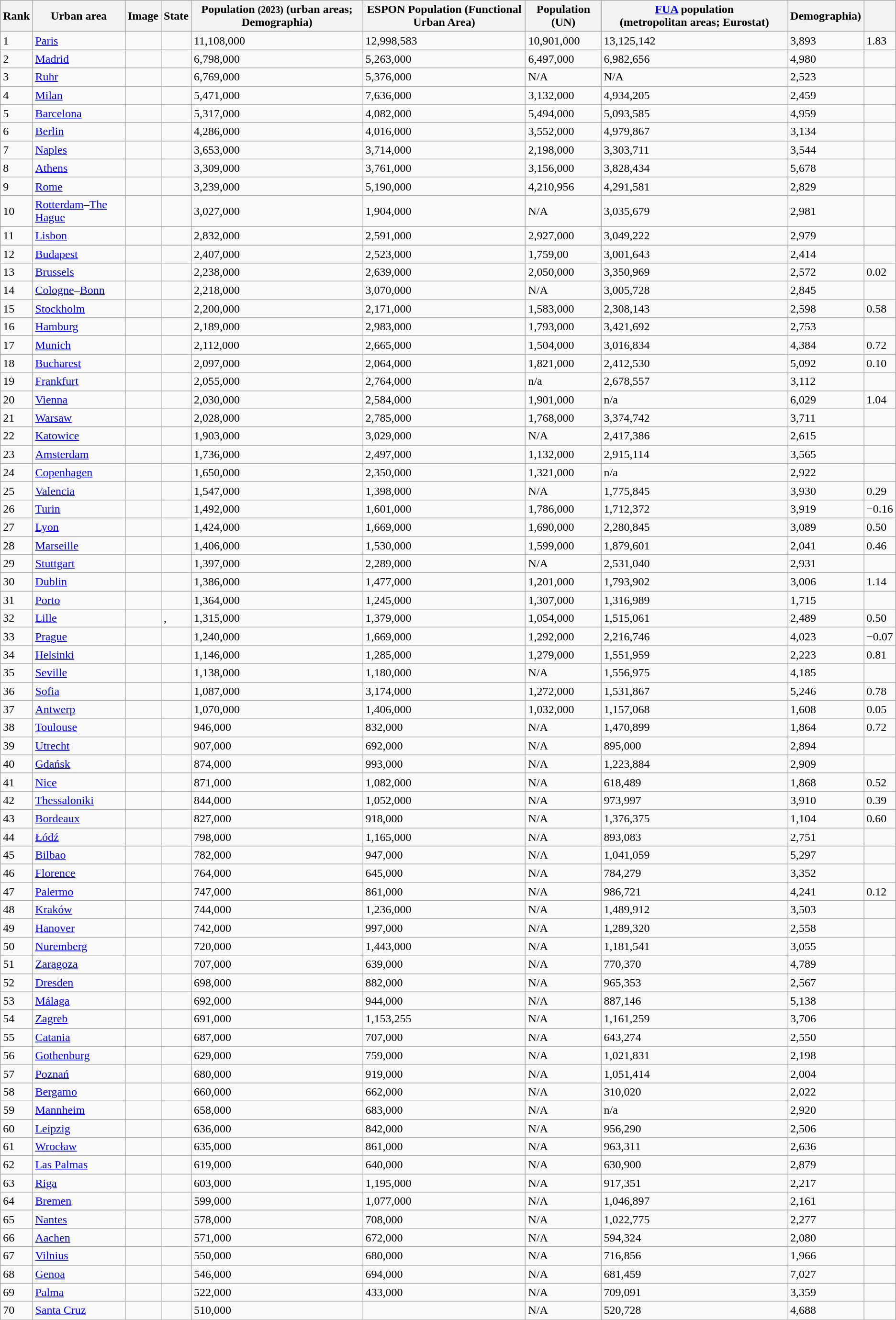<table class="wikitable sortable sticky-header mw-collapsible">
<tr>
<th>Rank</th>
<th>Urban area</th>
<th>Image</th>
<th>State</th>
<th data-sort-type="number">Population <small>(2023)</small> (urban areas; Demographia)</th>
<th data-sort-type="number">ESPON Population (Functional Urban Area)</th>
<th data-sort-type="number">Population (UN)</th>
<th data-sort-type="number"><a href='#'>FUA</a> population (metropolitan areas; Eurostat)</th>
<th data-sort-type="number"> Demographia)</th>
<th data-sort-type="number"></th>
</tr>
<tr>
<td>1</td>
<td><a href='#'>Paris</a></td>
<td></td>
<td></td>
<td>11,108,000</td>
<td>12,998,583</td>
<td>10,901,000 </td>
<td>13,125,142 </td>
<td>3,893</td>
<td>1.83</td>
</tr>
<tr>
<td>2</td>
<td><a href='#'>Madrid</a></td>
<td></td>
<td></td>
<td>6,798,000</td>
<td>5,263,000</td>
<td>6,497,000 </td>
<td>6,982,656 </td>
<td>4,980</td>
<td></td>
</tr>
<tr>
<td>3</td>
<td><a href='#'>Ruhr</a></td>
<td></td>
<td></td>
<td>6,769,000</td>
<td>5,376,000</td>
<td>N/A</td>
<td>N/A</td>
<td>2,523</td>
<td></td>
</tr>
<tr>
<td>4</td>
<td><a href='#'>Milan</a></td>
<td></td>
<td></td>
<td>5,471,000</td>
<td>7,636,000</td>
<td>3,132,000 </td>
<td>4,934,205 </td>
<td>2,459</td>
<td></td>
</tr>
<tr>
<td>5</td>
<td><a href='#'>Barcelona</a></td>
<td></td>
<td></td>
<td>5,317,000</td>
<td>4,082,000</td>
<td>5,494,000 </td>
<td>5,093,585 </td>
<td>4,959</td>
<td></td>
</tr>
<tr>
<td>6</td>
<td><a href='#'>Berlin</a></td>
<td></td>
<td></td>
<td>4,286,000</td>
<td>4,016,000</td>
<td>3,552,000 </td>
<td>4,979,867 </td>
<td>3,134</td>
<td></td>
</tr>
<tr>
<td>7</td>
<td><a href='#'>Naples</a></td>
<td></td>
<td></td>
<td>3,653,000</td>
<td>3,714,000</td>
<td>2,198,000 </td>
<td>3,303,711 </td>
<td>3,544</td>
<td></td>
</tr>
<tr>
<td>8</td>
<td><a href='#'>Athens</a></td>
<td></td>
<td></td>
<td>3,309,000</td>
<td>3,761,000</td>
<td>3,156,000 </td>
<td>3,828,434 </td>
<td>5,678</td>
<td></td>
</tr>
<tr>
<td>9</td>
<td><a href='#'>Rome</a></td>
<td></td>
<td></td>
<td>3,239,000</td>
<td>5,190,000</td>
<td>4,210,956 </td>
<td>4,291,581 </td>
<td>2,829</td>
<td></td>
</tr>
<tr>
<td>10</td>
<td><a href='#'>Rotterdam</a>–<a href='#'>The Hague</a></td>
<td><br></td>
<td></td>
<td>3,027,000</td>
<td>1,904,000</td>
<td>N/A</td>
<td>3,035,679 </td>
<td>2,981</td>
<td></td>
</tr>
<tr>
<td>11</td>
<td><a href='#'>Lisbon</a></td>
<td></td>
<td></td>
<td>2,832,000</td>
<td>2,591,000</td>
<td>2,927,000 </td>
<td>3,049,222 </td>
<td>2,979</td>
<td></td>
</tr>
<tr>
<td>12</td>
<td><a href='#'>Budapest</a></td>
<td></td>
<td></td>
<td>2,407,000</td>
<td>2,523,000</td>
<td>1,759,00 </td>
<td>3,001,643 </td>
<td>2,414</td>
<td></td>
</tr>
<tr>
<td>13</td>
<td><a href='#'>Brussels</a></td>
<td></td>
<td></td>
<td>2,238,000</td>
<td>2,639,000</td>
<td>2,050,000 </td>
<td>3,350,969 </td>
<td>2,572</td>
<td>0.02</td>
</tr>
<tr>
<td>14</td>
<td><a href='#'>Cologne</a>–<a href='#'>Bonn</a></td>
<td><br></td>
<td></td>
<td>2,218,000</td>
<td>3,070,000</td>
<td>N/A</td>
<td>3,005,728 </td>
<td>2,845</td>
<td></td>
</tr>
<tr>
<td>15</td>
<td><a href='#'>Stockholm</a></td>
<td></td>
<td></td>
<td>2,200,000</td>
<td>2,171,000</td>
<td>1,583,000 </td>
<td>2,308,143 </td>
<td>2,598</td>
<td>0.58</td>
</tr>
<tr>
<td>16</td>
<td><a href='#'>Hamburg</a></td>
<td></td>
<td></td>
<td>2,189,000</td>
<td>2,983,000</td>
<td>1,793,000 </td>
<td>3,421,692 </td>
<td>2,753</td>
<td></td>
</tr>
<tr>
<td>17</td>
<td><a href='#'>Munich</a></td>
<td></td>
<td></td>
<td>2,112,000</td>
<td>2,665,000</td>
<td>1,504,000 </td>
<td>3,016,834 </td>
<td>4,384</td>
<td>0.72</td>
</tr>
<tr>
<td>18</td>
<td><a href='#'>Bucharest</a></td>
<td></td>
<td></td>
<td>2,097,000</td>
<td>2,064,000</td>
<td>1,821,000 </td>
<td>2,412,530 </td>
<td>5,092</td>
<td>0.10</td>
</tr>
<tr>
<td>19</td>
<td><a href='#'>Frankfurt</a></td>
<td></td>
<td></td>
<td>2,055,000</td>
<td>2,764,000</td>
<td>n/a</td>
<td>2,678,557 </td>
<td>3,112</td>
<td></td>
</tr>
<tr>
<td>20</td>
<td><a href='#'>Vienna</a></td>
<td></td>
<td></td>
<td>2,030,000</td>
<td>2,584,000</td>
<td>1,901,000 </td>
<td>n/a</td>
<td>6,029</td>
<td>1.04</td>
</tr>
<tr>
<td>21</td>
<td><a href='#'>Warsaw</a></td>
<td></td>
<td></td>
<td>2,028,000</td>
<td>2,785,000</td>
<td>1,768,000 </td>
<td>3,374,742 </td>
<td>3,711</td>
<td></td>
</tr>
<tr>
<td>22</td>
<td><a href='#'>Katowice</a></td>
<td></td>
<td></td>
<td>1,903,000</td>
<td>3,029,000</td>
<td>N/A</td>
<td>2,417,386 </td>
<td>2,615</td>
<td></td>
</tr>
<tr>
<td>23</td>
<td><a href='#'>Amsterdam</a></td>
<td></td>
<td></td>
<td>1,736,000</td>
<td>2,497,000</td>
<td>1,132,000 </td>
<td>2,915,114 </td>
<td>3,565</td>
<td></td>
</tr>
<tr>
<td>24</td>
<td><a href='#'>Copenhagen</a></td>
<td></td>
<td></td>
<td>1,650,000</td>
<td>2,350,000</td>
<td>1,321,000 </td>
<td>n/a</td>
<td>2,922</td>
<td></td>
</tr>
<tr>
<td>25</td>
<td><a href='#'>Valencia</a></td>
<td></td>
<td></td>
<td>1,547,000</td>
<td>1,398,000</td>
<td>N/A</td>
<td>1,775,845 </td>
<td>3,930</td>
<td>0.29</td>
</tr>
<tr>
<td>26</td>
<td><a href='#'>Turin</a></td>
<td></td>
<td></td>
<td>1,492,000</td>
<td>1,601,000</td>
<td>1,786,000 </td>
<td>1,712,372 </td>
<td>3,919</td>
<td>−0.16</td>
</tr>
<tr>
<td>27</td>
<td><a href='#'>Lyon</a></td>
<td></td>
<td></td>
<td>1,424,000</td>
<td>1,669,000</td>
<td>1,690,000 </td>
<td>2,280,845 </td>
<td>3,089</td>
<td>0.50</td>
</tr>
<tr>
<td>28</td>
<td><a href='#'>Marseille</a></td>
<td></td>
<td></td>
<td>1,406,000</td>
<td>1,530,000</td>
<td>1,599,000 </td>
<td>1,879,601 </td>
<td>2,041</td>
<td>0.46</td>
</tr>
<tr>
<td>29</td>
<td><a href='#'>Stuttgart</a></td>
<td></td>
<td></td>
<td>1,397,000</td>
<td>2,289,000</td>
<td>N/A</td>
<td>2,531,040 </td>
<td>2,931</td>
<td></td>
</tr>
<tr>
<td>30</td>
<td><a href='#'>Dublin</a></td>
<td></td>
<td></td>
<td>1,386,000</td>
<td>1,477,000</td>
<td>1,201,000 </td>
<td>1,793,902 </td>
<td>3,006</td>
<td>1.14</td>
</tr>
<tr>
<td>31</td>
<td><a href='#'>Porto</a></td>
<td></td>
<td></td>
<td>1,364,000</td>
<td>1,245,000</td>
<td>1,307,000 </td>
<td>1,316,989 </td>
<td>1,715</td>
<td></td>
</tr>
<tr>
<td>32</td>
<td><a href='#'>Lille</a></td>
<td></td>
<td>, </td>
<td>1,315,000</td>
<td>1,379,000</td>
<td>1,054,000 </td>
<td>1,515,061 </td>
<td>2,489</td>
<td>0.50</td>
</tr>
<tr>
<td>33</td>
<td><a href='#'>Prague</a></td>
<td></td>
<td></td>
<td>1,240,000</td>
<td>1,669,000</td>
<td>1,292,000 </td>
<td>2,216,746 </td>
<td>4,023</td>
<td>−0.07</td>
</tr>
<tr>
<td>34</td>
<td><a href='#'>Helsinki</a></td>
<td></td>
<td></td>
<td>1,146,000</td>
<td>1,285,000</td>
<td>1,279,000 </td>
<td>1,551,959 </td>
<td>2,223</td>
<td>0.81</td>
</tr>
<tr>
<td>35</td>
<td><a href='#'>Seville</a></td>
<td></td>
<td></td>
<td>1,138,000</td>
<td>1,180,000</td>
<td>N/A</td>
<td>1,556,975 </td>
<td>4,185</td>
<td></td>
</tr>
<tr>
<td>36</td>
<td><a href='#'>Sofia</a></td>
<td></td>
<td></td>
<td>1,087,000</td>
<td>3,174,000</td>
<td>1,272,000 </td>
<td>1,531,867 </td>
<td>5,246</td>
<td>0.78</td>
</tr>
<tr>
<td>37</td>
<td><a href='#'>Antwerp</a></td>
<td></td>
<td></td>
<td>1,070,000</td>
<td>1,406,000</td>
<td>1,032,000 </td>
<td>1,157,068 </td>
<td>1,608</td>
<td>0.05</td>
</tr>
<tr>
<td>38</td>
<td><a href='#'>Toulouse</a></td>
<td></td>
<td></td>
<td>946,000</td>
<td>832,000</td>
<td>N/A</td>
<td>1,470,899 </td>
<td>1,864</td>
<td>0.72</td>
</tr>
<tr>
<td>39</td>
<td><a href='#'>Utrecht</a></td>
<td></td>
<td></td>
<td>907,000</td>
<td>692,000</td>
<td>N/A</td>
<td>895,000 </td>
<td>2,894</td>
<td></td>
</tr>
<tr>
<td>40</td>
<td><a href='#'>Gdańsk</a></td>
<td></td>
<td></td>
<td>874,000</td>
<td>993,000</td>
<td>N/A</td>
<td>1,223,884 </td>
<td>2,909</td>
<td></td>
</tr>
<tr>
<td>41</td>
<td><a href='#'>Nice</a></td>
<td></td>
<td></td>
<td>871,000</td>
<td>1,082,000</td>
<td>N/A</td>
<td>618,489 </td>
<td>1,868</td>
<td>0.52</td>
</tr>
<tr>
<td>42</td>
<td><a href='#'>Thessaloniki</a></td>
<td></td>
<td></td>
<td>844,000</td>
<td>1,052,000</td>
<td>N/A</td>
<td>973,997 </td>
<td>3,910</td>
<td>0.39</td>
</tr>
<tr>
<td>43</td>
<td><a href='#'>Bordeaux</a></td>
<td></td>
<td></td>
<td>827,000</td>
<td>918,000</td>
<td>N/A</td>
<td>1,376,375 </td>
<td>1,104</td>
<td>0.60</td>
</tr>
<tr>
<td>44</td>
<td><a href='#'>Łódź</a></td>
<td></td>
<td></td>
<td>798,000</td>
<td>1,165,000</td>
<td>N/A</td>
<td>893,083 </td>
<td>2,751</td>
<td></td>
</tr>
<tr>
<td>45</td>
<td><a href='#'>Bilbao</a></td>
<td></td>
<td></td>
<td>782,000</td>
<td>947,000</td>
<td>N/A</td>
<td>1,041,059 </td>
<td>5,297</td>
<td></td>
</tr>
<tr>
<td>46</td>
<td><a href='#'>Florence</a></td>
<td></td>
<td></td>
<td>764,000</td>
<td>645,000</td>
<td>N/A</td>
<td>784,279 </td>
<td>3,352</td>
<td></td>
</tr>
<tr>
<td>47</td>
<td><a href='#'>Palermo</a></td>
<td></td>
<td></td>
<td>747,000</td>
<td>861,000</td>
<td>N/A</td>
<td>986,721 </td>
<td>4,241</td>
<td>0.12</td>
</tr>
<tr>
<td>48</td>
<td><a href='#'>Kraków</a></td>
<td></td>
<td></td>
<td>744,000</td>
<td>1,236,000</td>
<td>N/A</td>
<td>1,489,912 </td>
<td>3,503</td>
<td></td>
</tr>
<tr>
<td>49</td>
<td><a href='#'>Hanover</a></td>
<td></td>
<td></td>
<td>742,000</td>
<td>997,000</td>
<td>N/A</td>
<td>1,289,320 </td>
<td>2,558</td>
<td></td>
</tr>
<tr>
<td>50</td>
<td><a href='#'>Nuremberg</a></td>
<td></td>
<td></td>
<td>720,000</td>
<td>1,443,000</td>
<td>N/A</td>
<td>1,181,541 </td>
<td>3,055</td>
<td></td>
</tr>
<tr>
<td>51</td>
<td><a href='#'>Zaragoza</a></td>
<td></td>
<td></td>
<td>707,000</td>
<td>639,000</td>
<td>N/A</td>
<td>770,370 </td>
<td>4,789</td>
<td></td>
</tr>
<tr>
<td>52</td>
<td><a href='#'>Dresden</a></td>
<td></td>
<td></td>
<td>698,000</td>
<td>882,000</td>
<td>N/A</td>
<td>965,353 </td>
<td>2,567</td>
<td></td>
</tr>
<tr>
<td>53</td>
<td><a href='#'>Málaga</a></td>
<td></td>
<td></td>
<td>692,000</td>
<td>944,000</td>
<td>N/A</td>
<td>887,146 </td>
<td>5,138</td>
<td></td>
</tr>
<tr>
<td>54</td>
<td><a href='#'>Zagreb</a></td>
<td></td>
<td></td>
<td>691,000</td>
<td>1,153,255</td>
<td>N/A</td>
<td>1,161,259 </td>
<td>3,706</td>
<td></td>
</tr>
<tr>
<td>55</td>
<td><a href='#'>Catania</a></td>
<td></td>
<td></td>
<td>687,000</td>
<td>707,000</td>
<td>N/A</td>
<td>643,274 </td>
<td>2,550</td>
<td></td>
</tr>
<tr>
<td>56</td>
<td><a href='#'>Gothenburg</a></td>
<td></td>
<td></td>
<td>629,000</td>
<td>759,000</td>
<td>N/A</td>
<td>1,021,831 </td>
<td>2,198</td>
<td></td>
</tr>
<tr>
<td>57</td>
<td><a href='#'>Poznań</a></td>
<td></td>
<td></td>
<td>680,000</td>
<td>919,000</td>
<td>N/A</td>
<td>1,051,414 </td>
<td>2,004</td>
<td></td>
</tr>
<tr>
<td>58</td>
<td><a href='#'>Bergamo</a></td>
<td></td>
<td></td>
<td>660,000</td>
<td>662,000</td>
<td>N/A</td>
<td>310,020 </td>
<td>2,022</td>
<td></td>
</tr>
<tr>
<td>59</td>
<td><a href='#'>Mannheim</a></td>
<td></td>
<td></td>
<td>658,000</td>
<td>683,000</td>
<td>N/A</td>
<td>n/a</td>
<td>2,920</td>
<td></td>
</tr>
<tr>
<td>60</td>
<td><a href='#'>Leipzig</a></td>
<td></td>
<td></td>
<td>636,000</td>
<td>842,000</td>
<td>N/A</td>
<td>956,290 </td>
<td>2,506</td>
<td></td>
</tr>
<tr>
<td>61</td>
<td><a href='#'>Wrocław</a></td>
<td></td>
<td></td>
<td>635,000</td>
<td>861,000</td>
<td>N/A</td>
<td>963,311 </td>
<td>2,636</td>
<td></td>
</tr>
<tr>
<td>62</td>
<td><a href='#'>Las Palmas</a></td>
<td></td>
<td></td>
<td>619,000</td>
<td>640,000</td>
<td>N/A</td>
<td>630,900 </td>
<td>2,879</td>
<td></td>
</tr>
<tr>
<td>63</td>
<td><a href='#'>Riga</a></td>
<td></td>
<td></td>
<td>603,000</td>
<td>1,195,000</td>
<td>N/A</td>
<td>917,351 </td>
<td>2,217</td>
<td></td>
</tr>
<tr>
<td>64</td>
<td><a href='#'>Bremen</a></td>
<td></td>
<td></td>
<td>599,000</td>
<td>1,077,000</td>
<td>N/A</td>
<td>1,046,897 </td>
<td>2,161</td>
<td></td>
</tr>
<tr>
<td>65</td>
<td><a href='#'>Nantes</a></td>
<td></td>
<td></td>
<td>578,000</td>
<td>708,000</td>
<td>N/A</td>
<td>1,022,775 </td>
<td>2,277</td>
<td></td>
</tr>
<tr>
<td>66</td>
<td><a href='#'>Aachen</a></td>
<td></td>
<td></td>
<td>571,000</td>
<td>672,000</td>
<td>N/A</td>
<td>594,324 </td>
<td>2,080</td>
<td></td>
</tr>
<tr>
<td>67</td>
<td><a href='#'>Vilnius</a></td>
<td></td>
<td></td>
<td>550,000</td>
<td>680,000</td>
<td>N/A</td>
<td>716,856 </td>
<td>1,966</td>
<td></td>
</tr>
<tr>
<td>68</td>
<td><a href='#'>Genoa</a></td>
<td></td>
<td></td>
<td>546,000</td>
<td>694,000</td>
<td>N/A</td>
<td>681,459 </td>
<td>7,027</td>
<td></td>
</tr>
<tr>
<td>69</td>
<td><a href='#'>Palma</a></td>
<td></td>
<td></td>
<td>522,000</td>
<td>433,000</td>
<td>N/A</td>
<td>709,091 </td>
<td>3,359</td>
<td></td>
</tr>
<tr>
<td>70</td>
<td><a href='#'>Santa Cruz</a></td>
<td></td>
<td></td>
<td>510,000</td>
<td></td>
<td>N/A</td>
<td>520,728 </td>
<td>4,688</td>
<td></td>
</tr>
</table>
